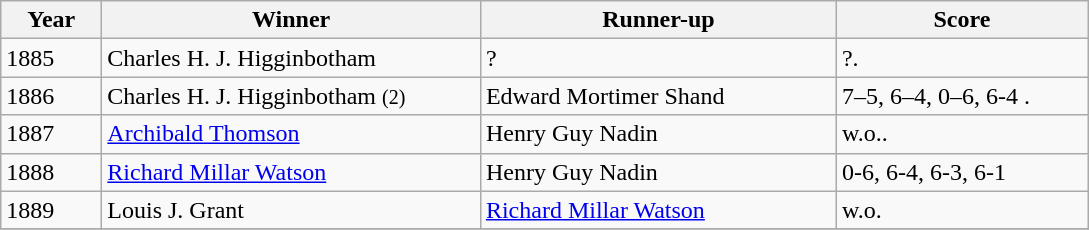<table class="wikitable">
<tr>
<th style="width:60px;">Year</th>
<th style="width:245px;">Winner</th>
<th style="width:230px;">Runner-up</th>
<th style="width:160px;">Score</th>
</tr>
<tr>
<td>1885</td>
<td> Charles H. J. Higginbotham</td>
<td>?</td>
<td>?.</td>
</tr>
<tr>
<td>1886</td>
<td> Charles H. J. Higginbotham <small>(2)</small></td>
<td> Edward Mortimer Shand</td>
<td>7–5, 6–4, 0–6, 6-4 .</td>
</tr>
<tr>
<td>1887</td>
<td> <a href='#'>Archibald Thomson</a></td>
<td> Henry Guy Nadin</td>
<td>w.o..</td>
</tr>
<tr>
<td>1888</td>
<td> <a href='#'>Richard Millar Watson</a></td>
<td> Henry Guy Nadin</td>
<td>0-6, 6-4, 6-3, 6-1</td>
</tr>
<tr>
<td>1889</td>
<td> Louis J. Grant</td>
<td> <a href='#'>Richard Millar Watson</a></td>
<td>w.o.</td>
</tr>
<tr>
</tr>
</table>
